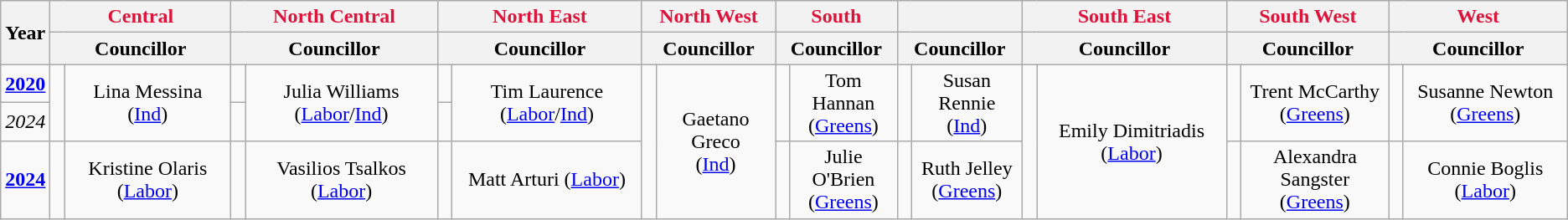<table class="wikitable">
<tr>
<th rowspan="2">Year</th>
<th style="color:crimson"; colspan="2">Central</th>
<th style="color:crimson"; colspan="2">North Central</th>
<th style="color:crimson"; colspan="2">North East</th>
<th style="color:crimson"; colspan="2">North West</th>
<th style="color:crimson"; colspan="2">South</th>
<th style="color:crimson"; colspan="2"></th>
<th style="color:crimson"; colspan="2">South East</th>
<th style="color:crimson"; colspan="2">South West</th>
<th style="color:crimson"; colspan="2">West</th>
</tr>
<tr>
<th colspan="2">Councillor</th>
<th colspan="2">Councillor</th>
<th colspan="2">Councillor</th>
<th colspan="2">Councillor</th>
<th colspan="2">Councillor</th>
<th colspan="2">Councillor</th>
<th colspan="2">Councillor</th>
<th colspan="2">Councillor</th>
<th colspan="2">Councillor</th>
</tr>
<tr>
<td align=center><strong><a href='#'>2020</a></strong></td>
<td rowspan="2"; width="1px" > </td>
<td rowspan="2"; align="center">Lina Messina <br> (<a href='#'>Ind</a>)</td>
<td rowspan="1" width="1px" > </td>
<td rowspan="2"; align="center">Julia Williams (<a href='#'>Labor</a>/<a href='#'>Ind</a>)</td>
<td rowspan="1" width="1px" > </td>
<td rowspan="2"; align="center">Tim Laurence (<a href='#'>Labor</a>/<a href='#'>Ind</a>)</td>
<td rowspan="3"; width="1px" > </td>
<td rowspan="3"; align="center">Gaetano Greco <br> (<a href='#'>Ind</a>)</td>
<td rowspan="2"; width="1px" > </td>
<td rowspan="2"; align="center">Tom Hannan <br> (<a href='#'>Greens</a>)</td>
<td rowspan="2"; width="1px" > </td>
<td rowspan="2"; align="center">Susan Rennie <br> (<a href='#'>Ind</a>)</td>
<td rowspan="3" width="1px" > </td>
<td rowspan="3"; align="center">Emily Dimitriadis (<a href='#'>Labor</a>)</td>
<td rowspan="2"; width="1px" > </td>
<td rowspan="2"; align="center">Trent McCarthy <br> (<a href='#'>Greens</a>)</td>
<td rowspan="2"; width="1px" > </td>
<td rowspan="2"; align="center">Susanne Newton <br> (<a href='#'>Greens</a>)</td>
</tr>
<tr>
<td align=center><em>2024</em></td>
<td rowspan="1"; width="1px" > </td>
<td rowspan="1"; width="1px" > </td>
</tr>
<tr>
<td align=center><strong><a href='#'>2024</a></strong></td>
<td rowspan="1" width="1px" > </td>
<td rowspan="1"; align="center">Kristine Olaris (<a href='#'>Labor</a>)</td>
<td rowspan="1" width="1px" > </td>
<td rowspan="1"; align="center">Vasilios Tsalkos (<a href='#'>Labor</a>)</td>
<td rowspan="1" width="1px" > </td>
<td rowspan="1"; align="center">Matt Arturi (<a href='#'>Labor</a>)</td>
<td rowspan="1"; width="1px" > </td>
<td rowspan="1"; align="center">Julie O'Brien <br> (<a href='#'>Greens</a>)</td>
<td rowspan="1"; width="1px" > </td>
<td rowspan="1"; align="center">Ruth Jelley <br> (<a href='#'>Greens</a>)</td>
<td rowspan="1"; width="1px" > </td>
<td rowspan="1"; align="center">Alexandra Sangster <br> (<a href='#'>Greens</a>)</td>
<td rowspan="1" width="1px" > </td>
<td rowspan="1"; align="center">Connie Boglis (<a href='#'>Labor</a>)</td>
</tr>
</table>
